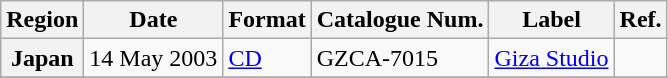<table class="wikitable sortable plainrowheaders">
<tr>
<th scope="col">Region</th>
<th scope="col">Date</th>
<th scope="col">Format</th>
<th scope="col">Catalogue Num.</th>
<th scope="col">Label</th>
<th scope="col">Ref.</th>
</tr>
<tr>
<th scope="row">Japan</th>
<td>14 May 2003</td>
<td><a href='#'>CD</a></td>
<td>GZCA-7015</td>
<td><a href='#'>Giza Studio</a></td>
<td></td>
</tr>
<tr>
</tr>
</table>
